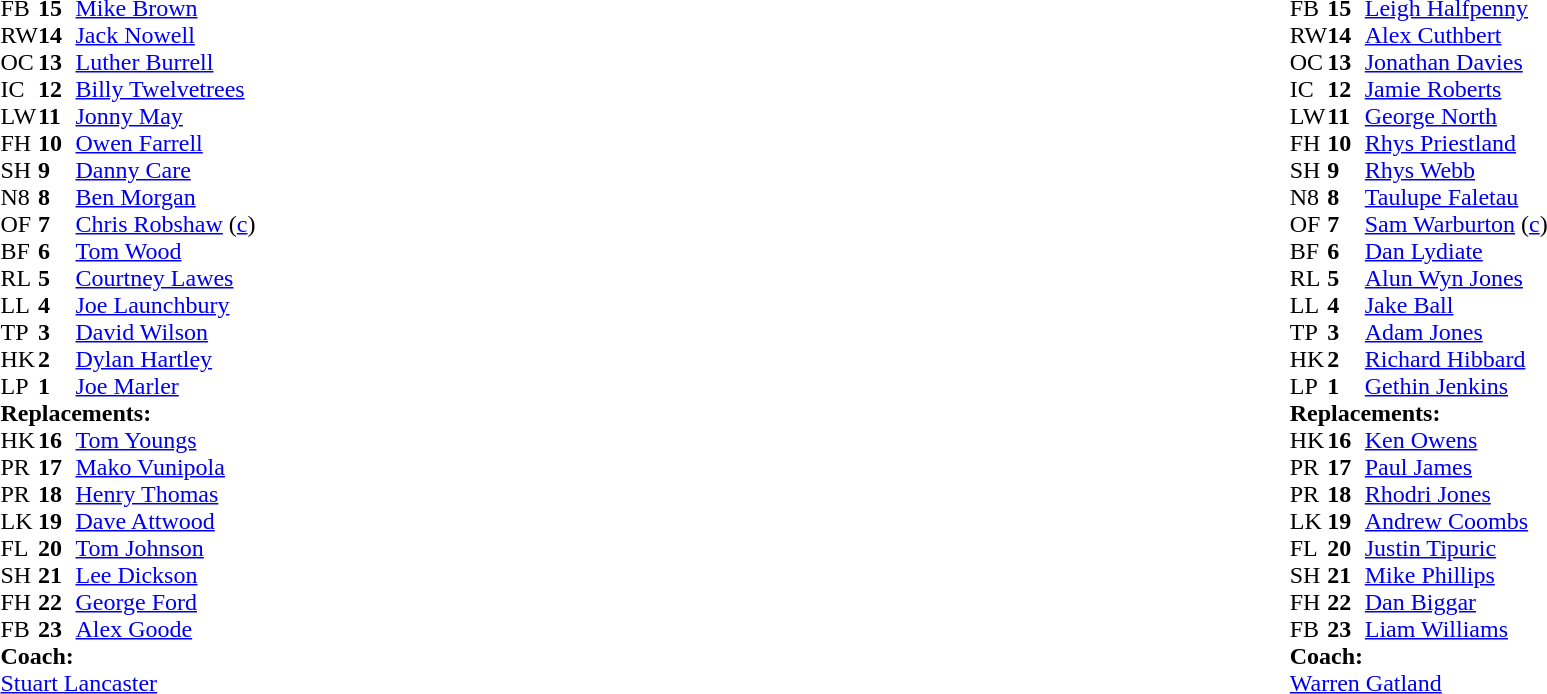<table style="width:100%">
<tr>
<td style="vertical-align:top; width:50%"><br><table cellspacing="0" cellpadding="0">
<tr>
<th width="25"></th>
<th width="25"></th>
</tr>
<tr>
<td>FB</td>
<td><strong>15</strong></td>
<td><a href='#'>Mike Brown</a></td>
<td></td>
<td></td>
</tr>
<tr>
<td>RW</td>
<td><strong>14</strong></td>
<td><a href='#'>Jack Nowell</a></td>
</tr>
<tr>
<td>OC</td>
<td><strong>13</strong></td>
<td><a href='#'>Luther Burrell</a></td>
</tr>
<tr>
<td>IC</td>
<td><strong>12</strong></td>
<td><a href='#'>Billy Twelvetrees</a></td>
</tr>
<tr>
<td>LW</td>
<td><strong>11</strong></td>
<td><a href='#'>Jonny May</a></td>
</tr>
<tr>
<td>FH</td>
<td><strong>10</strong></td>
<td><a href='#'>Owen Farrell</a></td>
<td></td>
<td></td>
</tr>
<tr>
<td>SH</td>
<td><strong>9</strong></td>
<td><a href='#'>Danny Care</a></td>
<td></td>
<td></td>
</tr>
<tr>
<td>N8</td>
<td><strong>8</strong></td>
<td><a href='#'>Ben Morgan</a></td>
</tr>
<tr>
<td>OF</td>
<td><strong>7</strong></td>
<td><a href='#'>Chris Robshaw</a> (<a href='#'>c</a>)</td>
</tr>
<tr>
<td>BF</td>
<td><strong>6</strong></td>
<td><a href='#'>Tom Wood</a></td>
<td></td>
<td></td>
</tr>
<tr>
<td>RL</td>
<td><strong>5</strong></td>
<td><a href='#'>Courtney Lawes</a></td>
</tr>
<tr>
<td>LL</td>
<td><strong>4</strong></td>
<td><a href='#'>Joe Launchbury</a></td>
<td></td>
<td></td>
</tr>
<tr>
<td>TP</td>
<td><strong>3</strong></td>
<td><a href='#'>David Wilson</a></td>
<td></td>
<td></td>
</tr>
<tr>
<td>HK</td>
<td><strong>2</strong></td>
<td><a href='#'>Dylan Hartley</a></td>
<td></td>
<td></td>
</tr>
<tr>
<td>LP</td>
<td><strong>1</strong></td>
<td><a href='#'>Joe Marler</a></td>
<td></td>
<td></td>
</tr>
<tr>
<td colspan=3><strong>Replacements:</strong></td>
</tr>
<tr>
<td>HK</td>
<td><strong>16</strong></td>
<td><a href='#'>Tom Youngs</a></td>
<td></td>
<td></td>
</tr>
<tr>
<td>PR</td>
<td><strong>17</strong></td>
<td><a href='#'>Mako Vunipola</a></td>
<td></td>
<td></td>
</tr>
<tr>
<td>PR</td>
<td><strong>18</strong></td>
<td><a href='#'>Henry Thomas</a></td>
<td></td>
<td></td>
</tr>
<tr>
<td>LK</td>
<td><strong>19</strong></td>
<td><a href='#'>Dave Attwood</a></td>
<td></td>
<td></td>
</tr>
<tr>
<td>FL</td>
<td><strong>20</strong></td>
<td><a href='#'>Tom Johnson</a></td>
<td></td>
<td></td>
</tr>
<tr>
<td>SH</td>
<td><strong>21</strong></td>
<td><a href='#'>Lee Dickson</a></td>
<td></td>
<td></td>
</tr>
<tr>
<td>FH</td>
<td><strong>22</strong></td>
<td><a href='#'>George Ford</a></td>
<td></td>
<td></td>
</tr>
<tr>
<td>FB</td>
<td><strong>23</strong></td>
<td><a href='#'>Alex Goode</a></td>
<td></td>
<td></td>
</tr>
<tr>
<td colspan=3><strong>Coach:</strong></td>
</tr>
<tr>
<td colspan="4"><a href='#'>Stuart Lancaster</a></td>
</tr>
</table>
</td>
<td style="vertical-align:top"></td>
<td style="vertical-align:top; width:50%"><br><table cellspacing="0" cellpadding="0" style="margin:auto">
<tr>
<th width="25"></th>
<th width="25"></th>
</tr>
<tr>
<td>FB</td>
<td><strong>15</strong></td>
<td><a href='#'>Leigh Halfpenny</a></td>
<td></td>
<td></td>
</tr>
<tr>
<td>RW</td>
<td><strong>14</strong></td>
<td><a href='#'>Alex Cuthbert</a></td>
</tr>
<tr>
<td>OC</td>
<td><strong>13</strong></td>
<td><a href='#'>Jonathan Davies</a></td>
</tr>
<tr>
<td>IC</td>
<td><strong>12</strong></td>
<td><a href='#'>Jamie Roberts</a></td>
</tr>
<tr>
<td>LW</td>
<td><strong>11</strong></td>
<td><a href='#'>George North</a></td>
</tr>
<tr>
<td>FH</td>
<td><strong>10</strong></td>
<td><a href='#'>Rhys Priestland</a></td>
<td></td>
<td></td>
</tr>
<tr>
<td>SH</td>
<td><strong>9</strong></td>
<td><a href='#'>Rhys Webb</a></td>
<td></td>
<td></td>
</tr>
<tr>
<td>N8</td>
<td><strong>8</strong></td>
<td><a href='#'>Taulupe Faletau</a></td>
</tr>
<tr>
<td>OF</td>
<td><strong>7</strong></td>
<td><a href='#'>Sam Warburton</a> (<a href='#'>c</a>)</td>
</tr>
<tr>
<td>BF</td>
<td><strong>6</strong></td>
<td><a href='#'>Dan Lydiate</a></td>
<td></td>
<td></td>
</tr>
<tr>
<td>RL</td>
<td><strong>5</strong></td>
<td><a href='#'>Alun Wyn Jones</a></td>
</tr>
<tr>
<td>LL</td>
<td><strong>4</strong></td>
<td><a href='#'>Jake Ball</a></td>
<td></td>
<td></td>
</tr>
<tr>
<td>TP</td>
<td><strong>3</strong></td>
<td><a href='#'>Adam Jones</a></td>
<td></td>
<td></td>
</tr>
<tr>
<td>HK</td>
<td><strong>2</strong></td>
<td><a href='#'>Richard Hibbard</a></td>
<td></td>
<td></td>
</tr>
<tr>
<td>LP</td>
<td><strong>1</strong></td>
<td><a href='#'>Gethin Jenkins</a></td>
<td></td>
<td></td>
</tr>
<tr>
<td colspan=3><strong>Replacements:</strong></td>
</tr>
<tr>
<td>HK</td>
<td><strong>16</strong></td>
<td><a href='#'>Ken Owens</a></td>
<td></td>
<td></td>
</tr>
<tr>
<td>PR</td>
<td><strong>17</strong></td>
<td><a href='#'>Paul James</a></td>
<td></td>
<td></td>
</tr>
<tr>
<td>PR</td>
<td><strong>18</strong></td>
<td><a href='#'>Rhodri Jones</a></td>
<td></td>
<td></td>
</tr>
<tr>
<td>LK</td>
<td><strong>19</strong></td>
<td><a href='#'>Andrew Coombs</a></td>
<td></td>
<td></td>
</tr>
<tr>
<td>FL</td>
<td><strong>20</strong></td>
<td><a href='#'>Justin Tipuric</a></td>
<td></td>
<td></td>
</tr>
<tr>
<td>SH</td>
<td><strong>21</strong></td>
<td><a href='#'>Mike Phillips</a></td>
<td></td>
<td></td>
</tr>
<tr>
<td>FH</td>
<td><strong>22</strong></td>
<td><a href='#'>Dan Biggar</a></td>
<td></td>
<td></td>
</tr>
<tr>
<td>FB</td>
<td><strong>23</strong></td>
<td><a href='#'>Liam Williams</a></td>
<td></td>
<td></td>
</tr>
<tr>
<td colspan=3><strong>Coach:</strong></td>
</tr>
<tr>
<td colspan="4"><a href='#'>Warren Gatland</a></td>
</tr>
</table>
</td>
</tr>
</table>
